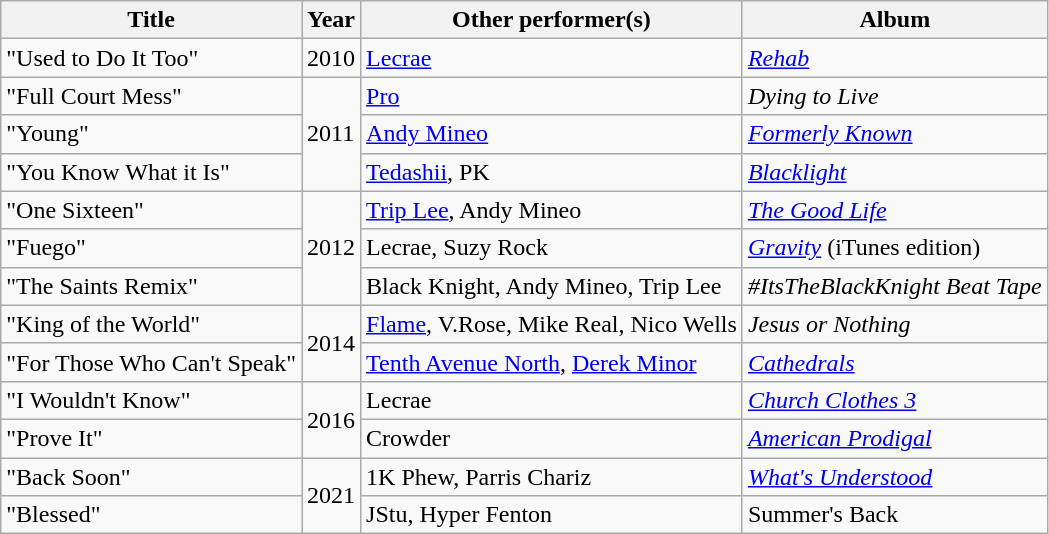<table class="wikitable">
<tr>
<th>Title</th>
<th>Year</th>
<th>Other performer(s)</th>
<th>Album</th>
</tr>
<tr>
<td>"Used to Do It Too"</td>
<td>2010</td>
<td><a href='#'>Lecrae</a></td>
<td><em><a href='#'>Rehab</a></em></td>
</tr>
<tr>
<td>"Full Court Mess"</td>
<td rowspan="3">2011</td>
<td><a href='#'>Pro</a></td>
<td><em>Dying to Live</em></td>
</tr>
<tr>
<td>"Young"</td>
<td><a href='#'>Andy Mineo</a></td>
<td><em><a href='#'>Formerly Known</a></em></td>
</tr>
<tr>
<td>"You Know What it Is"</td>
<td><a href='#'>Tedashii</a>, PK</td>
<td><em><a href='#'>Blacklight</a></em></td>
</tr>
<tr>
<td>"One Sixteen"</td>
<td rowspan="3">2012</td>
<td><a href='#'>Trip Lee</a>, Andy Mineo</td>
<td><em><a href='#'>The Good Life</a></em></td>
</tr>
<tr>
<td>"Fuego"</td>
<td>Lecrae, Suzy Rock</td>
<td><em><a href='#'>Gravity</a></em> (iTunes edition)</td>
</tr>
<tr>
<td>"The Saints Remix"</td>
<td>Black Knight, Andy Mineo, Trip Lee</td>
<td><em>#ItsTheBlackKnight Beat Tape</em></td>
</tr>
<tr>
<td>"King of the World"</td>
<td rowspan="2">2014</td>
<td><a href='#'>Flame</a>, V.Rose, Mike Real, Nico Wells</td>
<td><em>Jesus or Nothing</em></td>
</tr>
<tr>
<td>"For Those Who Can't Speak"</td>
<td><a href='#'>Tenth Avenue North</a>, <a href='#'>Derek Minor</a></td>
<td><em><a href='#'>Cathedrals</a></em></td>
</tr>
<tr>
<td>"I Wouldn't Know"</td>
<td rowspan="2">2016</td>
<td>Lecrae</td>
<td><em><a href='#'>Church Clothes 3</a></em></td>
</tr>
<tr>
<td>"Prove It"</td>
<td>Crowder</td>
<td><em><a href='#'>American Prodigal</a></em></td>
</tr>
<tr>
<td>"Back Soon"</td>
<td rowspan="3">2021</td>
<td>1K Phew, Parris Chariz</td>
<td><em><a href='#'>What's Understood</a></em></td>
</tr>
<tr>
<td>"Blessed"</td>
<td>JStu, Hyper Fenton</td>
<td>Summer's Back</td>
</tr>
</table>
